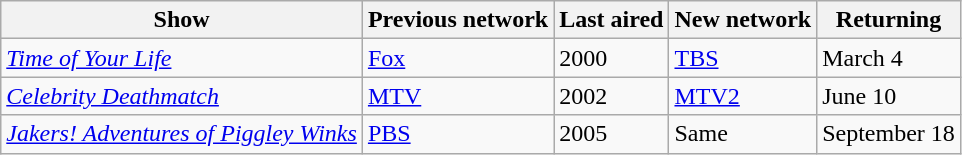<table class="wikitable">
<tr ">
<th>Show</th>
<th>Previous network</th>
<th>Last aired</th>
<th>New network</th>
<th>Returning</th>
</tr>
<tr>
<td><em><a href='#'>Time of Your Life</a></em></td>
<td><a href='#'>Fox</a></td>
<td>2000</td>
<td><a href='#'>TBS</a></td>
<td>March 4</td>
</tr>
<tr>
<td><em><a href='#'>Celebrity Deathmatch</a></em></td>
<td><a href='#'>MTV</a></td>
<td>2002</td>
<td><a href='#'>MTV2</a></td>
<td>June 10</td>
</tr>
<tr>
<td><em><a href='#'>Jakers! Adventures of Piggley Winks</a></em></td>
<td><a href='#'>PBS</a></td>
<td>2005</td>
<td>Same</td>
<td>September 18</td>
</tr>
</table>
